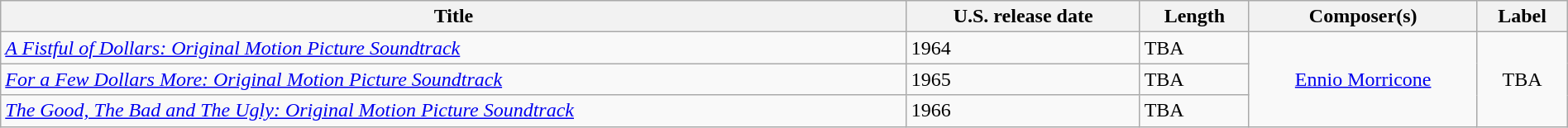<table class="wikitable sortable" style="text-align:center; width:100%;">
<tr>
<th>Title</th>
<th>U.S. release date</th>
<th>Length</th>
<th>Composer(s)</th>
<th>Label</th>
</tr>
<tr>
<td style="text-align:left"><em><a href='#'>A Fistful of Dollars: Original Motion Picture Soundtrack</a></em></td>
<td style="text-align:left">1964</td>
<td style="text-align:left">TBA</td>
<td rowspan="3"><a href='#'>Ennio Morricone</a></td>
<td rowspan="3">TBA</td>
</tr>
<tr>
<td style="text-align:left"><em><a href='#'>For a Few Dollars More: Original Motion Picture Soundtrack</a></em></td>
<td style="text-align:left">1965</td>
<td style="text-align:left">TBA</td>
</tr>
<tr>
<td style="text-align:left"><em><a href='#'>The Good, The Bad and The Ugly: Original Motion Picture Soundtrack</a></em></td>
<td style="text-align:left">1966</td>
<td style="text-align:left">TBA</td>
</tr>
</table>
